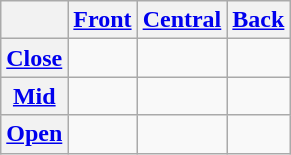<table class="wikitable" style="text-align: center;">
<tr>
<th></th>
<th><a href='#'>Front</a></th>
<th><a href='#'>Central</a></th>
<th><a href='#'>Back</a></th>
</tr>
<tr>
<th><a href='#'>Close</a></th>
<td></td>
<td></td>
<td></td>
</tr>
<tr>
<th><a href='#'>Mid</a></th>
<td></td>
<td></td>
<td></td>
</tr>
<tr>
<th><a href='#'>Open</a></th>
<td></td>
<td></td>
<td></td>
</tr>
</table>
